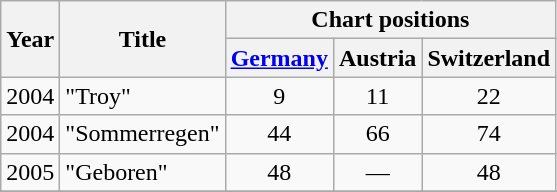<table class="wikitable">
<tr>
<th rowspan="2">Year</th>
<th rowspan="2">Title</th>
<th colspan="4">Chart positions</th>
</tr>
<tr>
<th><a href='#'>Germany</a></th>
<th>Austria</th>
<th>Switzerland</th>
</tr>
<tr>
<td>2004</td>
<td>"Troy"</td>
<td align=center>9</td>
<td align=center>11</td>
<td align=center>22</td>
</tr>
<tr>
<td>2004</td>
<td>"Sommerregen"</td>
<td align=center>44</td>
<td align=center>66</td>
<td align=center>74</td>
</tr>
<tr>
<td>2005</td>
<td>"Geboren"</td>
<td align=center>48</td>
<td align=center>—</td>
<td align=center>48</td>
</tr>
<tr>
</tr>
</table>
